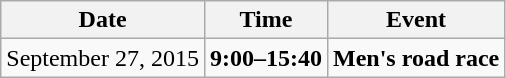<table class="wikitable">
<tr>
<th>Date</th>
<th>Time</th>
<th>Event</th>
</tr>
<tr>
<td>September 27, 2015</td>
<td><strong>9:00–15:40</strong></td>
<td><strong>Men's road race</strong></td>
</tr>
</table>
